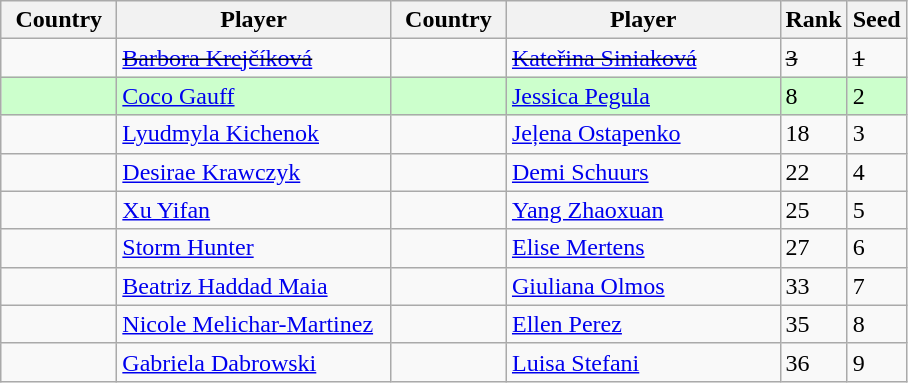<table class="sortable wikitable">
<tr>
<th width="70">Country</th>
<th width="175">Player</th>
<th width="70">Country</th>
<th width="175">Player</th>
<th>Rank</th>
<th>Seed</th>
</tr>
<tr>
<td><s></s></td>
<td><s><a href='#'>Barbora Krejčíková</a></s></td>
<td><s></s></td>
<td><s><a href='#'>Kateřina Siniaková</a></s></td>
<td><s>3</s></td>
<td><s>1</s></td>
</tr>
<tr bgcolor=#cfc>
<td></td>
<td><a href='#'>Coco Gauff</a></td>
<td></td>
<td><a href='#'>Jessica Pegula</a></td>
<td>8</td>
<td>2</td>
</tr>
<tr>
<td></td>
<td><a href='#'>Lyudmyla Kichenok</a></td>
<td></td>
<td><a href='#'>Jeļena Ostapenko</a></td>
<td>18</td>
<td>3</td>
</tr>
<tr>
<td></td>
<td><a href='#'>Desirae Krawczyk</a></td>
<td></td>
<td><a href='#'>Demi Schuurs</a></td>
<td>22</td>
<td>4</td>
</tr>
<tr>
<td></td>
<td><a href='#'>Xu Yifan</a></td>
<td></td>
<td><a href='#'>Yang Zhaoxuan</a></td>
<td>25</td>
<td>5</td>
</tr>
<tr>
<td></td>
<td><a href='#'>Storm Hunter</a></td>
<td></td>
<td><a href='#'>Elise Mertens</a></td>
<td>27</td>
<td>6</td>
</tr>
<tr>
<td></td>
<td><a href='#'>Beatriz Haddad Maia</a></td>
<td></td>
<td><a href='#'>Giuliana Olmos</a></td>
<td>33</td>
<td>7</td>
</tr>
<tr>
<td></td>
<td><a href='#'>Nicole Melichar-Martinez</a></td>
<td></td>
<td><a href='#'>Ellen Perez</a></td>
<td>35</td>
<td>8</td>
</tr>
<tr>
<td></td>
<td><a href='#'>Gabriela Dabrowski</a></td>
<td></td>
<td><a href='#'>Luisa Stefani</a></td>
<td>36</td>
<td>9</td>
</tr>
</table>
